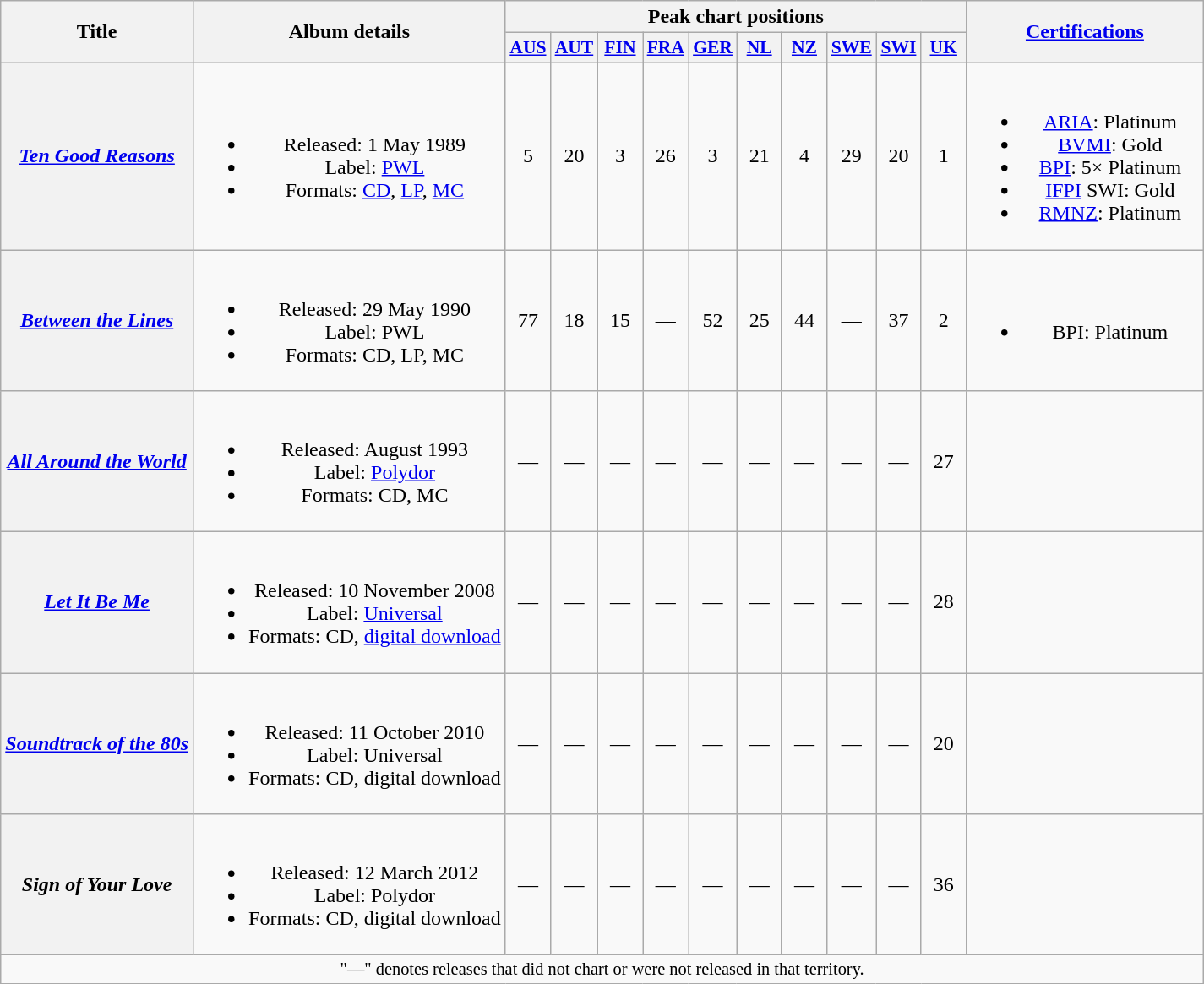<table class="wikitable plainrowheaders" style="text-align:center;">
<tr>
<th scope="col" rowspan="2">Title</th>
<th scope="col" rowspan="2">Album details</th>
<th scope="col" colspan="10">Peak chart positions</th>
<th rowspan="2" style="width:180px;"><a href='#'>Certifications</a></th>
</tr>
<tr>
<th scope="col" style="width:2em;font-size:90%;"><a href='#'>AUS</a><br></th>
<th scope="col" style="width:2em;font-size:90%;"><a href='#'>AUT</a><br></th>
<th scope="col" style="width:2em;font-size:90%;"><a href='#'>FIN</a><br></th>
<th scope="col" style="width:2em;font-size:90%;"><a href='#'>FRA</a><br></th>
<th scope="col" style="width:2em;font-size:90%;"><a href='#'>GER</a><br></th>
<th scope="col" style="width:2em;font-size:90%;"><a href='#'>NL</a><br></th>
<th scope="col" style="width:2em;font-size:90%;"><a href='#'>NZ</a><br></th>
<th scope="col" style="width:2em;font-size:90%;"><a href='#'>SWE</a><br></th>
<th scope="col" style="width:2em;font-size:90%;"><a href='#'>SWI</a><br></th>
<th scope="col" style="width:2em;font-size:90%;"><a href='#'>UK</a><br></th>
</tr>
<tr>
<th scope="row"><em><a href='#'>Ten Good Reasons</a></em></th>
<td><br><ul><li>Released: 1 May 1989</li><li>Label: <a href='#'>PWL</a></li><li>Formats: <a href='#'>CD</a>, <a href='#'>LP</a>, <a href='#'>MC</a></li></ul></td>
<td>5</td>
<td>20</td>
<td>3</td>
<td>26</td>
<td>3</td>
<td>21</td>
<td>4</td>
<td>29</td>
<td>20</td>
<td>1</td>
<td><br><ul><li><a href='#'>ARIA</a>: Platinum</li><li><a href='#'>BVMI</a>: Gold</li><li><a href='#'>BPI</a>: 5× Platinum</li><li><a href='#'>IFPI</a> SWI: Gold</li><li><a href='#'>RMNZ</a>: Platinum</li></ul></td>
</tr>
<tr>
<th scope="row"><em><a href='#'>Between the Lines</a></em></th>
<td><br><ul><li>Released: 29 May 1990</li><li>Label: PWL</li><li>Formats: CD, LP, MC</li></ul></td>
<td>77</td>
<td>18</td>
<td>15</td>
<td>—</td>
<td>52</td>
<td>25</td>
<td>44</td>
<td>—</td>
<td>37</td>
<td>2</td>
<td><br><ul><li>BPI: Platinum</li></ul></td>
</tr>
<tr>
<th scope="row"><em><a href='#'>All Around the World</a></em></th>
<td><br><ul><li>Released: August 1993</li><li>Label: <a href='#'>Polydor</a></li><li>Formats: CD, MC</li></ul></td>
<td>—</td>
<td>—</td>
<td>—</td>
<td>—</td>
<td>—</td>
<td>—</td>
<td>—</td>
<td>—</td>
<td>—</td>
<td>27</td>
<td></td>
</tr>
<tr>
<th scope="row"><em><a href='#'>Let It Be Me</a></em></th>
<td><br><ul><li>Released: 10 November 2008</li><li>Label: <a href='#'>Universal</a></li><li>Formats: CD, <a href='#'>digital download</a></li></ul></td>
<td>—</td>
<td>—</td>
<td>—</td>
<td>—</td>
<td>—</td>
<td>—</td>
<td>—</td>
<td>—</td>
<td>—</td>
<td>28</td>
<td></td>
</tr>
<tr>
<th scope="row"><em><a href='#'>Soundtrack of the 80s</a></em></th>
<td><br><ul><li>Released: 11 October 2010</li><li>Label: Universal</li><li>Formats: CD, digital download</li></ul></td>
<td>—</td>
<td>—</td>
<td>—</td>
<td>—</td>
<td>—</td>
<td>—</td>
<td>—</td>
<td>—</td>
<td>—</td>
<td>20</td>
<td></td>
</tr>
<tr>
<th scope="row"><em>Sign of Your Love</em></th>
<td><br><ul><li>Released: 12 March 2012</li><li>Label: Polydor</li><li>Formats: CD, digital download</li></ul></td>
<td>—</td>
<td>—</td>
<td>—</td>
<td>—</td>
<td>—</td>
<td>—</td>
<td>—</td>
<td>—</td>
<td>—</td>
<td>36</td>
<td></td>
</tr>
<tr>
<td colspan="13" style="font-size:85%">"—" denotes releases that did not chart or were not released in that territory.</td>
</tr>
</table>
